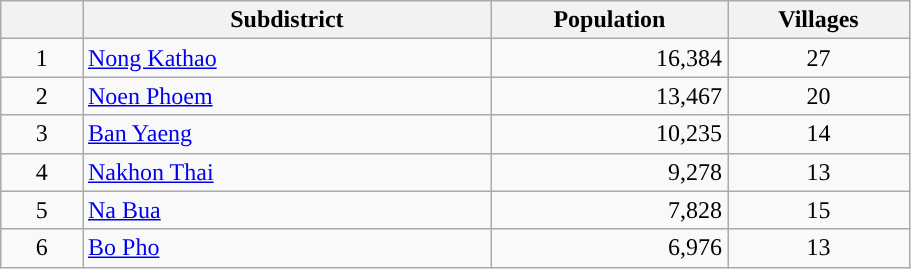<table class="wikitable" style="width:48%; display:inline-table;">
<tr>
<th scope="col" style="width:9%;"> </th>
<th scope="col" style="width:45%;">Subdistrict</th>
<th scope="col" style="width:26%;">Population</th>
<th scope="col" style="width:20%;">Villages</th>
</tr>
<tr>
<td style="text-align:center;">1</td>
<td><a href='#'>Nong Kathao</a></td>
<td style="text-align:right;">16,384</td>
<td style="text-align:center;">27</td>
</tr>
<tr>
<td style="text-align:center;">2</td>
<td><a href='#'>Noen Phoem</a></td>
<td style="text-align:right;">13,467</td>
<td style="text-align:center;">20</td>
</tr>
<tr>
<td style="text-align:center;">3</td>
<td><a href='#'>Ban Yaeng</a></td>
<td style="text-align:right;">10,235</td>
<td style="text-align:center;">14</td>
</tr>
<tr>
<td style="text-align:center;">4</td>
<td><a href='#'>Nakhon Thai</a></td>
<td style="text-align:right;">9,278</td>
<td style="text-align:center;">13</td>
</tr>
<tr>
<td style="text-align:center;">5</td>
<td><a href='#'>Na Bua</a></td>
<td style="text-align:right;">7,828</td>
<td style="text-align:center;">15</td>
</tr>
<tr>
<td style="text-align:center;">6</td>
<td><a href='#'>Bo Pho</a></td>
<td style="text-align:right;">6,976</td>
<td style="text-align:center;">13</td>
</tr>
</table>
